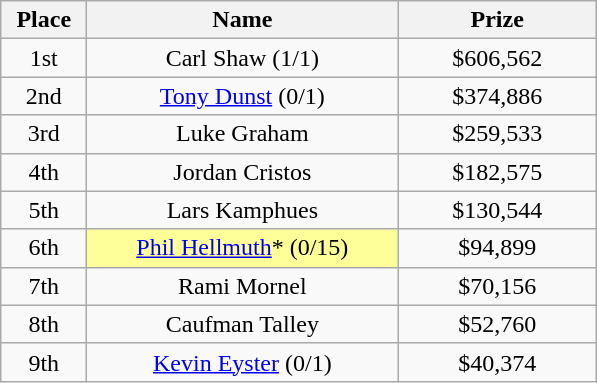<table class="wikitable">
<tr>
<th width="50">Place</th>
<th width="200">Name</th>
<th width="125">Prize</th>
</tr>
<tr>
<td align = "center">1st</td>
<td align = "center">Carl Shaw (1/1)</td>
<td align = "center">$606,562</td>
</tr>
<tr>
<td align = "center">2nd</td>
<td align = "center"><a href='#'>Tony Dunst</a> (0/1)</td>
<td align = "center">$374,886</td>
</tr>
<tr>
<td align = "center">3rd</td>
<td align = "center">Luke Graham</td>
<td align = "center">$259,533</td>
</tr>
<tr>
<td align = "center">4th</td>
<td align = "center">Jordan Cristos</td>
<td align = "center">$182,575</td>
</tr>
<tr>
<td align = "center">5th</td>
<td align = "center">Lars Kamphues</td>
<td align = "center">$130,544</td>
</tr>
<tr>
<td align = "center">6th</td>
<td align = "center" bgcolor="#FFFF99"><a href='#'>Phil Hellmuth</a>* (0/15)</td>
<td align = "center">$94,899</td>
</tr>
<tr>
<td align = "center">7th</td>
<td align = "center">Rami Mornel</td>
<td align = "center">$70,156</td>
</tr>
<tr>
<td align = "center">8th</td>
<td align = "center">Caufman Talley</td>
<td align = "center">$52,760</td>
</tr>
<tr>
<td align = "center">9th</td>
<td align = "center"><a href='#'>Kevin Eyster</a> (0/1)</td>
<td align = "center">$40,374</td>
</tr>
</table>
